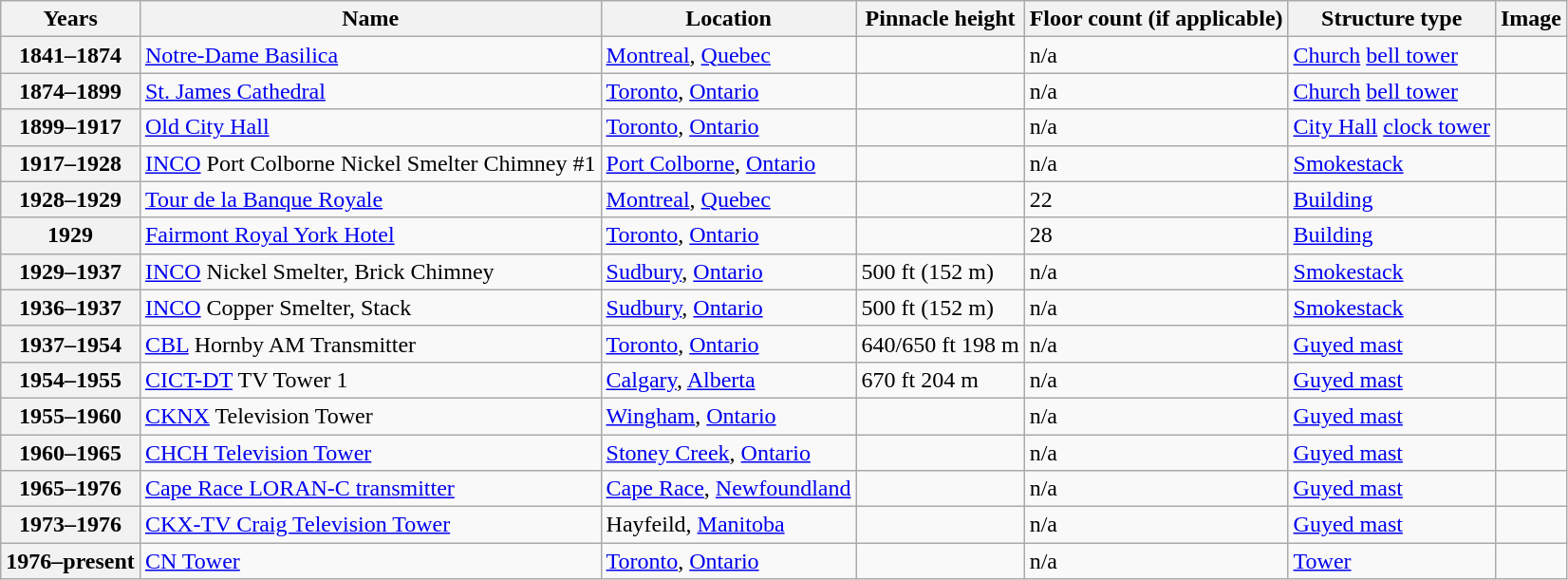<table class="wikitable sortable">
<tr>
<th>Years</th>
<th>Name</th>
<th>Location</th>
<th>Pinnacle height</th>
<th>Floor count (if applicable)</th>
<th>Structure type</th>
<th>Image</th>
</tr>
<tr>
<th>1841–1874</th>
<td><a href='#'>Notre-Dame Basilica</a></td>
<td><a href='#'>Montreal</a>, <a href='#'>Quebec</a></td>
<td></td>
<td>n/a</td>
<td><a href='#'>Church</a> <a href='#'>bell tower</a></td>
<td></td>
</tr>
<tr>
<th>1874–1899</th>
<td><a href='#'>St. James Cathedral</a></td>
<td><a href='#'>Toronto</a>, <a href='#'>Ontario</a></td>
<td></td>
<td>n/a</td>
<td><a href='#'>Church</a> <a href='#'>bell tower</a></td>
<td></td>
</tr>
<tr>
<th>1899–1917</th>
<td><a href='#'>Old City Hall</a></td>
<td><a href='#'>Toronto</a>, <a href='#'>Ontario</a></td>
<td></td>
<td>n/a</td>
<td><a href='#'>City Hall</a> <a href='#'>clock tower</a></td>
<td></td>
</tr>
<tr>
<th>1917–1928</th>
<td><a href='#'>INCO</a> Port Colborne Nickel Smelter Chimney #1</td>
<td><a href='#'>Port Colborne</a>, <a href='#'>Ontario</a></td>
<td></td>
<td>n/a</td>
<td><a href='#'>Smokestack</a></td>
<td></td>
</tr>
<tr>
<th>1928–1929</th>
<td><a href='#'>Tour de la Banque Royale</a></td>
<td><a href='#'>Montreal</a>, <a href='#'>Quebec</a></td>
<td></td>
<td>22</td>
<td><a href='#'>Building</a></td>
<td></td>
</tr>
<tr>
<th>1929</th>
<td><a href='#'>Fairmont Royal York Hotel</a></td>
<td><a href='#'>Toronto</a>, <a href='#'>Ontario</a></td>
<td></td>
<td>28</td>
<td><a href='#'>Building</a></td>
<td></td>
</tr>
<tr>
<th>1929–1937</th>
<td><a href='#'>INCO</a> Nickel Smelter, Brick Chimney</td>
<td><a href='#'>Sudbury</a>, <a href='#'>Ontario</a></td>
<td>500 ft (152 m)</td>
<td>n/a</td>
<td><a href='#'>Smokestack</a></td>
<td></td>
</tr>
<tr>
<th>1936–1937</th>
<td><a href='#'>INCO</a> Copper Smelter, Stack</td>
<td><a href='#'>Sudbury</a>, <a href='#'>Ontario</a></td>
<td>500 ft (152 m)</td>
<td>n/a</td>
<td><a href='#'>Smokestack</a></td>
<td></td>
</tr>
<tr>
<th>1937–1954</th>
<td><a href='#'>CBL</a> Hornby AM Transmitter</td>
<td><a href='#'>Toronto</a>, <a href='#'>Ontario</a></td>
<td>640/650 ft 198 m</td>
<td>n/a</td>
<td><a href='#'>Guyed mast</a></td>
<td></td>
</tr>
<tr>
<th>1954–1955</th>
<td><a href='#'>CICT-DT</a> TV Tower 1</td>
<td><a href='#'>Calgary</a>, <a href='#'>Alberta</a></td>
<td>670 ft 204 m</td>
<td>n/a</td>
<td><a href='#'>Guyed mast</a></td>
<td></td>
</tr>
<tr>
<th>1955–1960</th>
<td><a href='#'>CKNX</a> Television Tower</td>
<td><a href='#'>Wingham</a>, <a href='#'>Ontario</a></td>
<td></td>
<td>n/a</td>
<td><a href='#'>Guyed mast</a></td>
<td></td>
</tr>
<tr>
<th>1960–1965</th>
<td><a href='#'>CHCH Television Tower</a></td>
<td><a href='#'>Stoney Creek</a>, <a href='#'>Ontario</a></td>
<td></td>
<td>n/a</td>
<td><a href='#'>Guyed mast</a></td>
<td></td>
</tr>
<tr>
<th>1965–1976</th>
<td><a href='#'>Cape Race LORAN-C transmitter</a></td>
<td><a href='#'>Cape Race</a>, <a href='#'>Newfoundland</a></td>
<td></td>
<td>n/a</td>
<td><a href='#'>Guyed mast</a></td>
<td></td>
</tr>
<tr>
<th>1973–1976</th>
<td><a href='#'>CKX-TV Craig Television Tower</a></td>
<td>Hayfeild, <a href='#'>Manitoba</a></td>
<td></td>
<td>n/a</td>
<td><a href='#'>Guyed mast</a></td>
<td></td>
</tr>
<tr>
<th>1976–present</th>
<td><a href='#'>CN Tower</a></td>
<td><a href='#'>Toronto</a>, <a href='#'>Ontario</a></td>
<td></td>
<td>n/a</td>
<td><a href='#'>Tower</a></td>
<td></td>
</tr>
</table>
